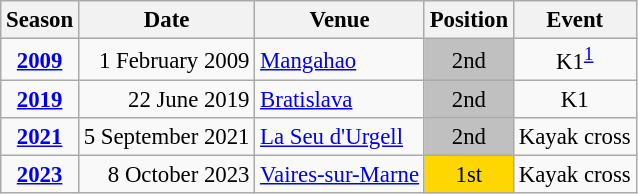<table class="wikitable" style="text-align:center; font-size:95%;">
<tr>
<th>Season</th>
<th>Date</th>
<th>Venue</th>
<th>Position</th>
<th>Event</th>
</tr>
<tr>
<td><strong><a href='#'>2009</a></strong></td>
<td align=right>1 February 2009</td>
<td align=left><a href='#'>Mangahao</a></td>
<td bgcolor=silver>2nd</td>
<td>K1<sup><a href='#'>1</a></sup></td>
</tr>
<tr>
<td><strong><a href='#'>2019</a></strong></td>
<td align=right>22 June 2019</td>
<td align=left><a href='#'>Bratislava</a></td>
<td bgcolor=silver>2nd</td>
<td>K1</td>
</tr>
<tr>
<td><strong><a href='#'>2021</a></strong></td>
<td align=right>5 September 2021</td>
<td align=left><a href='#'>La Seu d'Urgell</a></td>
<td bgcolor=silver>2nd</td>
<td>Kayak cross</td>
</tr>
<tr>
<td><strong><a href='#'>2023</a></strong></td>
<td align=right>8 October 2023</td>
<td align=left><a href='#'>Vaires-sur-Marne</a></td>
<td bgcolor=gold>1st</td>
<td>Kayak cross</td>
</tr>
</table>
